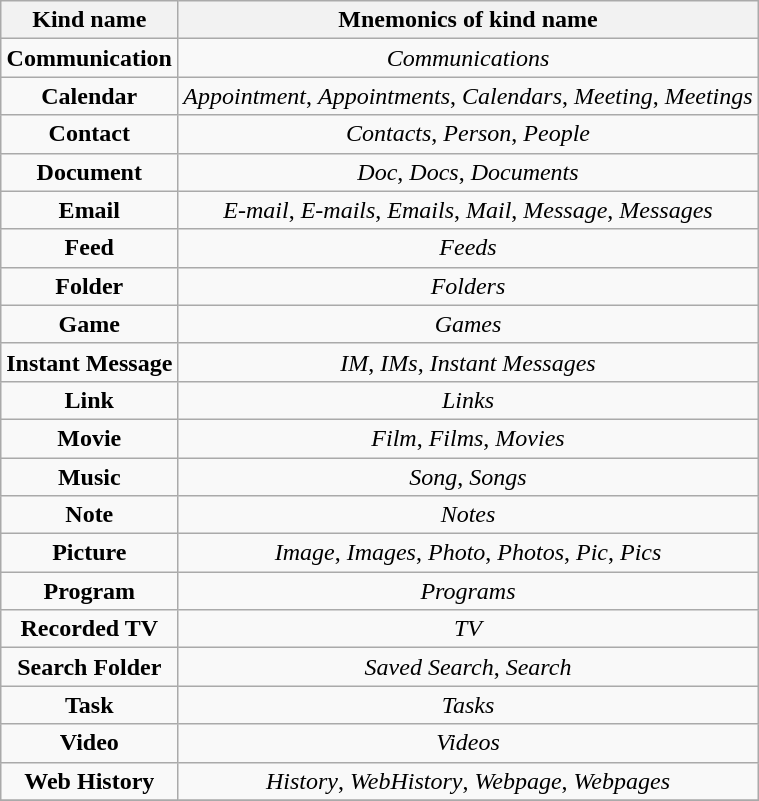<table border="1" class="wikitable center" style="font-size:100%; text-align: center;">
<tr>
<th>Kind name</th>
<th>Mnemonics of kind name</th>
</tr>
<tr>
<td><strong>Communication</strong></td>
<td><em>Communications</em></td>
</tr>
<tr>
<td><strong>Calendar</strong></td>
<td><em>Appointment</em>, <em>Appointments</em>, <em>Calendars</em>, <em>Meeting</em>, <em>Meetings</em></td>
</tr>
<tr>
<td><strong>Contact</strong></td>
<td><em>Contacts</em>, <em>Person</em>, <em>People</em></td>
</tr>
<tr>
<td><strong>Document</strong></td>
<td><em>Doc</em>, <em>Docs</em>, <em>Documents</em></td>
</tr>
<tr>
<td><strong>Email</strong></td>
<td><em>E-mail</em>, <em>E-mails</em>, <em>Emails</em>, <em>Mail</em>, <em>Message</em>, <em>Messages</em></td>
</tr>
<tr>
<td><strong>Feed</strong></td>
<td><em>Feeds</em></td>
</tr>
<tr>
<td><strong>Folder</strong></td>
<td><em>Folders</em></td>
</tr>
<tr>
<td><strong>Game</strong></td>
<td><em>Games</em></td>
</tr>
<tr>
<td><strong>Instant Message</strong></td>
<td><em>IM</em>, <em>IMs</em>, <em>Instant Messages</em></td>
</tr>
<tr>
<td><strong>Link</strong></td>
<td><em>Links</em></td>
</tr>
<tr>
<td><strong>Movie</strong></td>
<td><em>Film</em>, <em>Films</em>, <em>Movies</em></td>
</tr>
<tr>
<td><strong>Music</strong></td>
<td><em>Song</em>, <em>Songs</em></td>
</tr>
<tr>
<td><strong>Note</strong></td>
<td><em>Notes</em></td>
</tr>
<tr>
<td><strong>Picture</strong></td>
<td><em>Image</em>, <em>Images</em>, <em>Photo</em>, <em>Photos</em>, <em>Pic</em>, <em>Pics</em></td>
</tr>
<tr>
<td><strong>Program</strong></td>
<td><em>Programs</em></td>
</tr>
<tr>
<td><strong>Recorded TV</strong></td>
<td><em>TV</em></td>
</tr>
<tr>
<td><strong>Search Folder</strong></td>
<td><em>Saved Search</em>, <em>Search</em></td>
</tr>
<tr>
<td><strong>Task</strong></td>
<td><em>Tasks</em></td>
</tr>
<tr>
<td><strong>Video</strong></td>
<td><em>Videos</em></td>
</tr>
<tr>
<td><strong>Web History</strong></td>
<td><em>History</em>, <em>WebHistory</em>, <em>Webpage</em>, <em>Webpages</em></td>
</tr>
<tr>
</tr>
</table>
